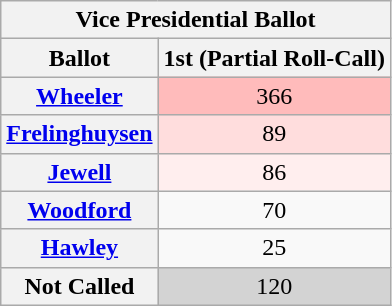<table class="wikitable sortable" style="text-align:center">
<tr>
<th colspan="2"><strong>Vice Presidential Ballot</strong></th>
</tr>
<tr>
<th>Ballot</th>
<th>1st (Partial Roll-Call)</th>
</tr>
<tr>
<th><a href='#'>Wheeler</a></th>
<td style="background:#fbb;">366</td>
</tr>
<tr>
<th><a href='#'>Frelinghuysen</a></th>
<td style="background:#fdd;">89</td>
</tr>
<tr>
<th><a href='#'>Jewell</a></th>
<td style="background:#fee;">86</td>
</tr>
<tr>
<th><a href='#'>Woodford</a></th>
<td>70</td>
</tr>
<tr>
<th><a href='#'>Hawley</a></th>
<td>25</td>
</tr>
<tr>
<th>Not Called</th>
<td style="background:#d3d3d3">120</td>
</tr>
</table>
